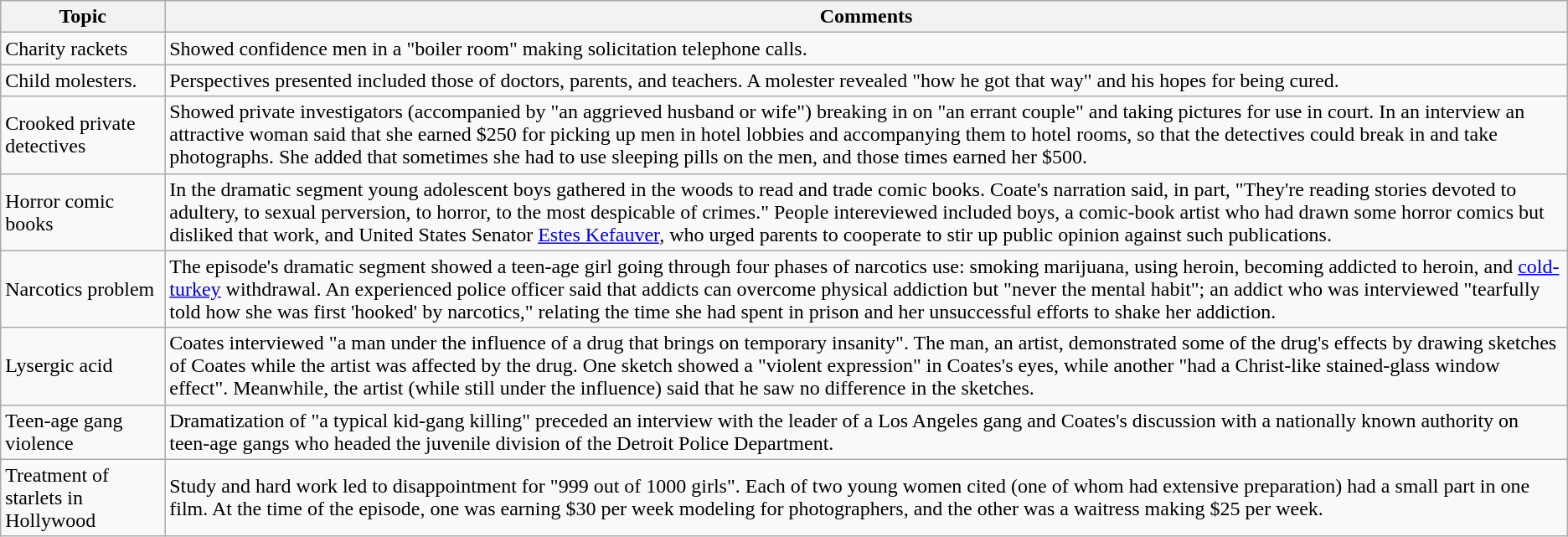<table class="wikitable">
<tr>
<th>Topic</th>
<th>Comments</th>
</tr>
<tr>
<td>Charity rackets</td>
<td>Showed confidence men in a "boiler room" making solicitation telephone calls.</td>
</tr>
<tr>
<td>Child molesters.</td>
<td>Perspectives presented included those of doctors, parents, and teachers. A molester revealed "how he got that way" and his hopes for being cured.</td>
</tr>
<tr>
<td>Crooked private detectives</td>
<td>Showed private investigators (accompanied by "an aggrieved husband or wife") breaking in on "an errant couple" and taking pictures for use in court. In an interview an attractive woman said that she earned $250 for picking up men in hotel lobbies and accompanying them to hotel rooms, so that the detectives could break in and take photographs. She added that sometimes she had to use sleeping pills on the men, and those times earned her $500.</td>
</tr>
<tr>
<td>Horror comic books</td>
<td>In the dramatic segment young adolescent boys gathered in the woods to read and trade comic books. Coate's narration said, in part, "They're reading stories devoted to adultery, to sexual perversion, to horror, to the most despicable of crimes." People intereviewed included boys, a comic-book artist who had drawn some horror comics but disliked that work, and United States Senator <a href='#'>Estes Kefauver</a>, who urged parents to cooperate to stir up public opinion against such publications.</td>
</tr>
<tr>
<td>Narcotics problem</td>
<td>The episode's dramatic segment showed a teen-age girl going through four phases of narcotics use: smoking marijuana, using heroin, becoming addicted to heroin, and <a href='#'>cold-turkey</a> withdrawal. An experienced police officer said that addicts can overcome physical addiction but "never the mental habit"; an addict who was interviewed "tearfully told how she was first 'hooked' by narcotics," relating the time she had spent in prison and her unsuccessful efforts to shake her addiction.</td>
</tr>
<tr>
<td>Lysergic acid</td>
<td>Coates interviewed  "a man under the influence of a drug that brings on temporary insanity". The man, an artist, demonstrated some of the drug's effects by drawing sketches of Coates while the artist was affected by the drug. One sketch showed a "violent expression" in Coates's eyes, while another "had a Christ-like stained-glass window effect". Meanwhile, the artist (while still under the influence) said that he saw no difference in the sketches.</td>
</tr>
<tr>
<td>Teen-age gang violence</td>
<td>Dramatization of "a typical kid-gang killing" preceded an interview with the leader of a Los Angeles gang and Coates's discussion with a nationally known authority on teen-age gangs who headed the juvenile division of the Detroit Police Department.</td>
</tr>
<tr>
<td>Treatment of starlets in Hollywood</td>
<td>Study and hard work led to disappointment for "999 out of 1000 girls". Each of two young women cited (one of whom had extensive preparation) had a small part in one film. At the time of the episode, one was earning $30 per week modeling for photographers, and the other was a waitress making $25 per week.</td>
</tr>
</table>
